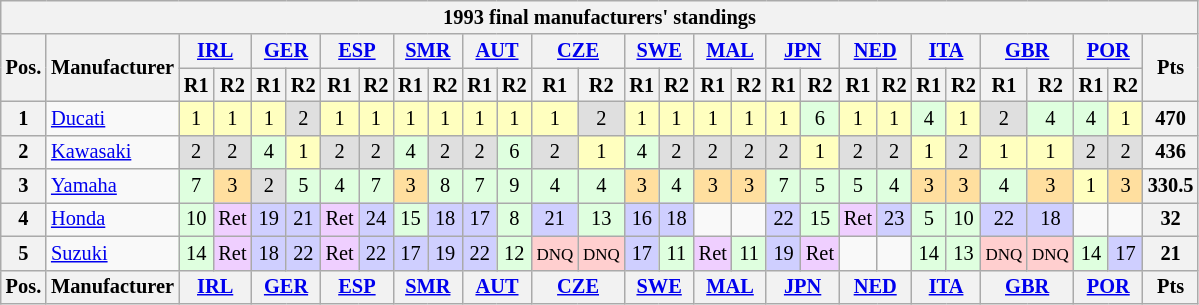<table class="wikitable" style="font-size: 85%; text-align: center">
<tr>
<th colspan=33>1993 final manufacturers' standings</th>
</tr>
<tr valign="top">
<th valign="middle" rowspan=2>Pos.</th>
<th valign="middle" rowspan=2>Manufacturer</th>
<th colspan=2><a href='#'>IRL</a><br></th>
<th colspan=2><a href='#'>GER</a><br></th>
<th colspan=2><a href='#'>ESP</a><br></th>
<th colspan=2><a href='#'>SMR</a><br></th>
<th colspan=2><a href='#'>AUT</a><br></th>
<th colspan=2><a href='#'>CZE</a><br></th>
<th colspan=2><a href='#'>SWE</a><br></th>
<th colspan=2><a href='#'>MAL</a><br></th>
<th colspan=2><a href='#'>JPN</a><br></th>
<th colspan=2><a href='#'>NED</a><br></th>
<th colspan=2><a href='#'>ITA</a><br></th>
<th colspan=2><a href='#'>GBR</a><br></th>
<th colspan=2><a href='#'>POR</a><br></th>
<th valign="middle" rowspan=2>Pts</th>
</tr>
<tr>
<th>R1</th>
<th>R2</th>
<th>R1</th>
<th>R2</th>
<th>R1</th>
<th>R2</th>
<th>R1</th>
<th>R2</th>
<th>R1</th>
<th>R2</th>
<th>R1</th>
<th>R2</th>
<th>R1</th>
<th>R2</th>
<th>R1</th>
<th>R2</th>
<th>R1</th>
<th>R2</th>
<th>R1</th>
<th>R2</th>
<th>R1</th>
<th>R2</th>
<th>R1</th>
<th>R2</th>
<th>R1</th>
<th>R2</th>
</tr>
<tr>
<th>1</th>
<td align=left> <a href='#'>Ducati</a></td>
<td style="background:#ffffbf;">1</td>
<td style="background:#ffffbf;">1</td>
<td style="background:#ffffbf;">1</td>
<td style="background:#dfdfdf;">2</td>
<td style="background:#ffffbf;">1</td>
<td style="background:#ffffbf;">1</td>
<td style="background:#ffffbf;">1</td>
<td style="background:#ffffbf;">1</td>
<td style="background:#ffffbf;">1</td>
<td style="background:#ffffbf;">1</td>
<td style="background:#ffffbf;">1</td>
<td style="background:#dfdfdf;">2</td>
<td style="background:#ffffbf;">1</td>
<td style="background:#ffffbf;">1</td>
<td style="background:#ffffbf;">1</td>
<td style="background:#ffffbf;">1</td>
<td style="background:#ffffbf;">1</td>
<td style="background:#dfffdf;">6</td>
<td style="background:#ffffbf;">1</td>
<td style="background:#ffffbf;">1</td>
<td style="background:#dfffdf;">4</td>
<td style="background:#ffffbf;">1</td>
<td style="background:#dfdfdf;">2</td>
<td style="background:#dfffdf;">4</td>
<td style="background:#dfffdf;">4</td>
<td style="background:#ffffbf;">1</td>
<th>470</th>
</tr>
<tr>
<th>2</th>
<td align=left> <a href='#'>Kawasaki</a></td>
<td style="background:#dfdfdf;">2</td>
<td style="background:#dfdfdf;">2</td>
<td style="background:#dfffdf;">4</td>
<td style="background:#ffffbf;">1</td>
<td style="background:#dfdfdf;">2</td>
<td style="background:#dfdfdf;">2</td>
<td style="background:#dfffdf;">4</td>
<td style="background:#dfdfdf;">2</td>
<td style="background:#dfdfdf;">2</td>
<td style="background:#dfffdf;">6</td>
<td style="background:#dfdfdf;">2</td>
<td style="background:#ffffbf;">1</td>
<td style="background:#dfffdf;">4</td>
<td style="background:#dfdfdf;">2</td>
<td style="background:#dfdfdf;">2</td>
<td style="background:#dfdfdf;">2</td>
<td style="background:#dfdfdf;">2</td>
<td style="background:#ffffbf;">1</td>
<td style="background:#dfdfdf;">2</td>
<td style="background:#dfdfdf;">2</td>
<td style="background:#ffffbf;">1</td>
<td style="background:#dfdfdf;">2</td>
<td style="background:#ffffbf;">1</td>
<td style="background:#ffffbf;">1</td>
<td style="background:#dfdfdf;">2</td>
<td style="background:#dfdfdf;">2</td>
<th>436</th>
</tr>
<tr>
<th>3</th>
<td align=left> <a href='#'>Yamaha</a></td>
<td style="background:#dfffdf;">7</td>
<td style="background:#ffdf9f;">3</td>
<td style="background:#dfdfdf;">2</td>
<td style="background:#dfffdf;">5</td>
<td style="background:#dfffdf;">4</td>
<td style="background:#dfffdf;">7</td>
<td style="background:#ffdf9f;">3</td>
<td style="background:#dfffdf;">8</td>
<td style="background:#dfffdf;">7</td>
<td style="background:#dfffdf;">9</td>
<td style="background:#dfffdf;">4</td>
<td style="background:#dfffdf;">4</td>
<td style="background:#ffdf9f;">3</td>
<td style="background:#dfffdf;">4</td>
<td style="background:#ffdf9f;">3</td>
<td style="background:#ffdf9f;">3</td>
<td style="background:#dfffdf;">7</td>
<td style="background:#dfffdf;">5</td>
<td style="background:#dfffdf;">5</td>
<td style="background:#dfffdf;">4</td>
<td style="background:#ffdf9f;">3</td>
<td style="background:#ffdf9f;">3</td>
<td style="background:#dfffdf;">4</td>
<td style="background:#ffdf9f;">3</td>
<td style="background:#ffffbf;">1</td>
<td style="background:#ffdf9f;">3</td>
<th>330.5</th>
</tr>
<tr>
<th>4</th>
<td align=left> <a href='#'>Honda</a></td>
<td style="background:#dfffdf;">10</td>
<td style="background:#efcfff;">Ret</td>
<td style="background:#cfcfff;">19</td>
<td style="background:#cfcfff;">21</td>
<td style="background:#efcfff;">Ret</td>
<td style="background:#cfcfff;">24</td>
<td style="background:#dfffdf;">15</td>
<td style="background:#cfcfff;">18</td>
<td style="background:#cfcfff;">17</td>
<td style="background:#dfffdf;">8</td>
<td style="background:#cfcfff;">21</td>
<td style="background:#dfffdf;">13</td>
<td style="background:#cfcfff;">16</td>
<td style="background:#cfcfff;">18</td>
<td></td>
<td></td>
<td style="background:#cfcfff;">22</td>
<td style="background:#dfffdf;">15</td>
<td style="background:#efcfff;">Ret</td>
<td style="background:#cfcfff;">23</td>
<td style="background:#dfffdf;">5</td>
<td style="background:#dfffdf;">10</td>
<td style="background:#cfcfff;">22</td>
<td style="background:#cfcfff;">18</td>
<td></td>
<td></td>
<th>32</th>
</tr>
<tr>
<th>5</th>
<td align=left> <a href='#'>Suzuki</a></td>
<td style="background:#dfffdf;">14</td>
<td style="background:#efcfff;">Ret</td>
<td style="background:#cfcfff;">18</td>
<td style="background:#cfcfff;">22</td>
<td style="background:#efcfff;">Ret</td>
<td style="background:#cfcfff;">22</td>
<td style="background:#cfcfff;">17</td>
<td style="background:#cfcfff;">19</td>
<td style="background:#cfcfff;">22</td>
<td style="background:#dfffdf;">12</td>
<td style="background:#ffcfcf;"><small>DNQ</small></td>
<td style="background:#ffcfcf;"><small>DNQ</small></td>
<td style="background:#cfcfff;">17</td>
<td style="background:#dfffdf;">11</td>
<td style="background:#efcfff;">Ret</td>
<td style="background:#dfffdf;">11</td>
<td style="background:#cfcfff;">19</td>
<td style="background:#efcfff;">Ret</td>
<td></td>
<td></td>
<td style="background:#dfffdf;">14</td>
<td style="background:#dfffdf;">13</td>
<td style="background:#ffcfcf;"><small>DNQ</small></td>
<td style="background:#ffcfcf;"><small>DNQ</small></td>
<td style="background:#dfffdf;">14</td>
<td style="background:#cfcfff;">17</td>
<th>21</th>
</tr>
<tr valign="top">
<th valign="middle">Pos.</th>
<th valign="middle">Manufacturer</th>
<th colspan=2><a href='#'>IRL</a><br></th>
<th colspan=2><a href='#'>GER</a><br></th>
<th colspan=2><a href='#'>ESP</a><br></th>
<th colspan=2><a href='#'>SMR</a><br></th>
<th colspan=2><a href='#'>AUT</a><br></th>
<th colspan=2><a href='#'>CZE</a><br></th>
<th colspan=2><a href='#'>SWE</a><br></th>
<th colspan=2><a href='#'>MAL</a><br></th>
<th colspan=2><a href='#'>JPN</a><br></th>
<th colspan=2><a href='#'>NED</a><br></th>
<th colspan=2><a href='#'>ITA</a><br></th>
<th colspan=2><a href='#'>GBR</a><br></th>
<th colspan=2><a href='#'>POR</a><br></th>
<th valign="middle">Pts</th>
</tr>
</table>
